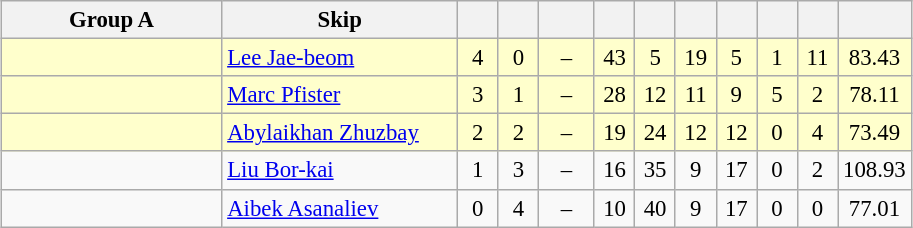<table>
<tr>
<td valign=top width=10%><br><table class="wikitable" style="font-size:95%; text-align:center;">
<tr>
<th width=140>Group A</th>
<th width=150>Skip</th>
<th width=20></th>
<th width=20></th>
<th width=30></th>
<th width=20></th>
<th width=20></th>
<th width=20></th>
<th width=20></th>
<th width=20></th>
<th width=20></th>
<th width=20></th>
</tr>
<tr bgcolor=#ffffcc>
<td style="text-align:left;"></td>
<td style="text-align:left;"><a href='#'>Lee Jae-beom</a></td>
<td>4</td>
<td>0</td>
<td>–</td>
<td>43</td>
<td>5</td>
<td>19</td>
<td>5</td>
<td>1</td>
<td>11</td>
<td>83.43</td>
</tr>
<tr bgcolor=#ffffcc>
<td style="text-align:left;"></td>
<td style="text-align:left;"><a href='#'>Marc Pfister</a></td>
<td>3</td>
<td>1</td>
<td>–</td>
<td>28</td>
<td>12</td>
<td>11</td>
<td>9</td>
<td>5</td>
<td>2</td>
<td>78.11</td>
</tr>
<tr bgcolor=#ffffcc>
<td style="text-align:left;"></td>
<td style="text-align:left;"><a href='#'>Abylaikhan Zhuzbay</a></td>
<td>2</td>
<td>2</td>
<td>–</td>
<td>19</td>
<td>24</td>
<td>12</td>
<td>12</td>
<td>0</td>
<td>4</td>
<td>73.49</td>
</tr>
<tr>
<td style="text-align:left;"></td>
<td style="text-align:left;"><a href='#'>Liu Bor-kai</a></td>
<td>1</td>
<td>3</td>
<td>–</td>
<td>16</td>
<td>35</td>
<td>9</td>
<td>17</td>
<td>0</td>
<td>2</td>
<td>108.93</td>
</tr>
<tr>
<td style="text-align:left;"></td>
<td style="text-align:left;"><a href='#'>Aibek Asanaliev</a></td>
<td>0</td>
<td>4</td>
<td>–</td>
<td>10</td>
<td>40</td>
<td>9</td>
<td>17</td>
<td>0</td>
<td>0</td>
<td>77.01</td>
</tr>
</table>
</td>
</tr>
</table>
